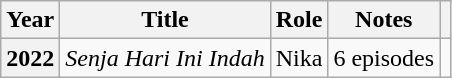<table class="wikitable plainrowheaders sortable">
<tr>
<th scope="col">Year</th>
<th scope="col">Title</th>
<th scope="col">Role</th>
<th scope="col" class="unsortable">Notes</th>
<th></th>
</tr>
<tr>
<th scope="row">2022</th>
<td><em>Senja Hari Ini Indah</em></td>
<td>Nika</td>
<td>6 episodes</td>
<td></td>
</tr>
</table>
